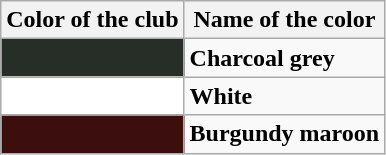<table class="wikitable">
<tr>
<th>Color of the club</th>
<th>Name of the color</th>
</tr>
<tr>
<td style="background-color:#272e27"></td>
<td><strong>Charcoal grey</strong></td>
</tr>
<tr>
<td style="background-color:#FFFFFF"></td>
<td><strong>White</strong></td>
</tr>
<tr>
<td style="background-color:#3c0e0e"></td>
<td><strong>Burgundy maroon</strong></td>
</tr>
</table>
